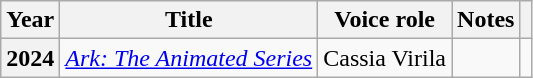<table class="wikitable plainrowheaders sortable">
<tr>
<th scope="col">Year</th>
<th scope="col">Title</th>
<th scope="col">Voice role</th>
<th scope="col" class="unsortable">Notes</th>
<th scope="col" class="unsortable"></th>
</tr>
<tr>
<th scope="row">2024</th>
<td><em><a href='#'>Ark: The Animated Series</a></em></td>
<td>Cassia Virila</td>
<td></td>
<td style="text-align:center;"></td>
</tr>
</table>
